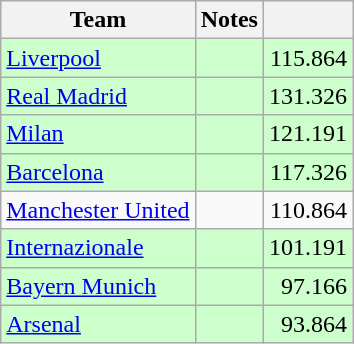<table class="wikitable" style="float:left; margin-right:1em">
<tr>
<th>Team</th>
<th>Notes</th>
<th></th>
</tr>
<tr bgcolor=#ccffcc>
<td> <a href='#'>Liverpool</a></td>
<td></td>
<td align=right>115.864</td>
</tr>
<tr bgcolor=#ccffcc>
<td> <a href='#'>Real Madrid</a></td>
<td></td>
<td align=right>131.326</td>
</tr>
<tr bgcolor=#ccffcc>
<td> <a href='#'>Milan</a></td>
<td></td>
<td align=right>121.191</td>
</tr>
<tr bgcolor=#ccffcc>
<td> <a href='#'>Barcelona</a></td>
<td></td>
<td align=right>117.326</td>
</tr>
<tr>
<td> <a href='#'>Manchester United</a></td>
<td></td>
<td align=right>110.864</td>
</tr>
<tr bgcolor=#ccffcc>
<td> <a href='#'>Internazionale</a></td>
<td></td>
<td align=right>101.191</td>
</tr>
<tr bgcolor=#ccffcc>
<td> <a href='#'>Bayern Munich</a></td>
<td></td>
<td align=right>97.166</td>
</tr>
<tr bgcolor=#ccffcc>
<td> <a href='#'>Arsenal</a></td>
<td></td>
<td align=right>93.864</td>
</tr>
</table>
